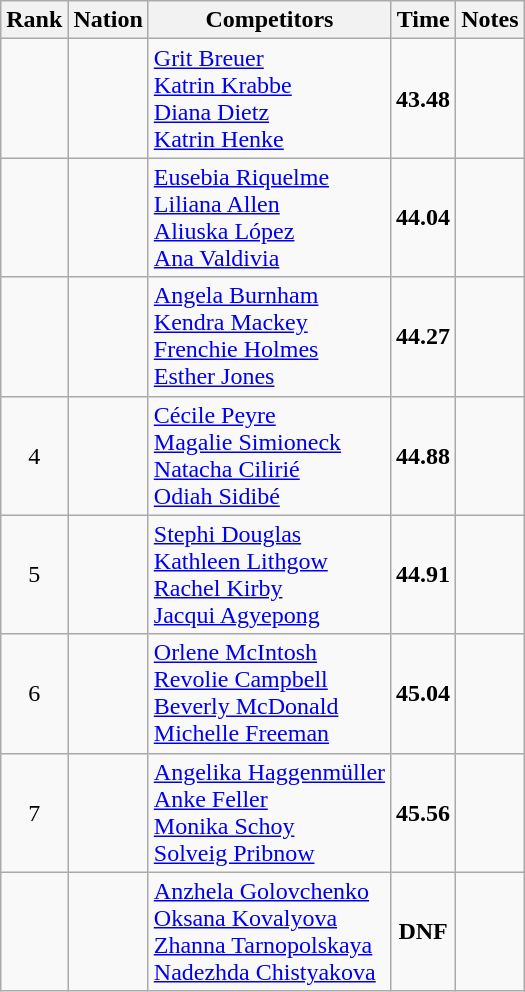<table class="wikitable sortable" style="text-align:center">
<tr>
<th>Rank</th>
<th>Nation</th>
<th>Competitors</th>
<th>Time</th>
<th>Notes</th>
</tr>
<tr>
<td></td>
<td align=left></td>
<td align=left><a href='#'>Grit Breuer</a><br><a href='#'>Katrin Krabbe</a><br><a href='#'>Diana Dietz</a><br><a href='#'>Katrin Henke</a></td>
<td><strong>43.48</strong></td>
<td></td>
</tr>
<tr>
<td></td>
<td align=left></td>
<td align=left><a href='#'>Eusebia Riquelme</a><br><a href='#'>Liliana Allen</a><br><a href='#'>Aliuska López</a><br><a href='#'>Ana Valdivia</a></td>
<td><strong>44.04</strong></td>
<td></td>
</tr>
<tr>
<td></td>
<td align=left></td>
<td align=left><a href='#'>Angela Burnham</a><br><a href='#'>Kendra Mackey</a><br><a href='#'>Frenchie Holmes</a><br><a href='#'>Esther Jones</a></td>
<td><strong>44.27</strong></td>
<td></td>
</tr>
<tr>
<td>4</td>
<td align=left></td>
<td align=left><a href='#'>Cécile Peyre</a><br><a href='#'>Magalie Simioneck</a><br><a href='#'>Natacha Cilirié</a><br><a href='#'>Odiah Sidibé</a></td>
<td><strong>44.88</strong></td>
<td></td>
</tr>
<tr>
<td>5</td>
<td align=left></td>
<td align=left><a href='#'>Stephi Douglas</a><br><a href='#'>Kathleen Lithgow</a><br><a href='#'>Rachel Kirby</a><br><a href='#'>Jacqui Agyepong</a></td>
<td><strong>44.91</strong></td>
<td></td>
</tr>
<tr>
<td>6</td>
<td align=left></td>
<td align=left><a href='#'>Orlene McIntosh</a><br><a href='#'>Revolie Campbell</a><br><a href='#'>Beverly McDonald</a><br><a href='#'>Michelle Freeman</a></td>
<td><strong>45.04</strong></td>
<td></td>
</tr>
<tr>
<td>7</td>
<td align=left></td>
<td align=left><a href='#'>Angelika Haggenmüller</a><br><a href='#'>Anke Feller</a><br><a href='#'>Monika Schoy</a><br><a href='#'>Solveig Pribnow</a></td>
<td><strong>45.56</strong></td>
<td></td>
</tr>
<tr>
<td></td>
<td align=left></td>
<td align=left><a href='#'>Anzhela Golovchenko</a><br><a href='#'>Oksana Kovalyova</a><br><a href='#'>Zhanna Tarnopolskaya</a><br><a href='#'>Nadezhda Chistyakova</a></td>
<td><strong>DNF</strong></td>
<td></td>
</tr>
</table>
